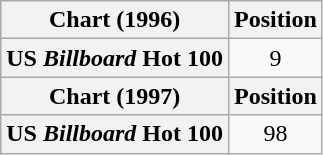<table class="wikitable plainrowheaders" style="text-align:center">
<tr>
<th>Chart (1996)</th>
<th>Position</th>
</tr>
<tr>
<th scope="row">US <em>Billboard</em> Hot 100</th>
<td align="center">9</td>
</tr>
<tr>
<th>Chart (1997)</th>
<th align="center">Position</th>
</tr>
<tr>
<th scope="row">US  <em>Billboard</em> Hot 100</th>
<td align="center">98</td>
</tr>
</table>
